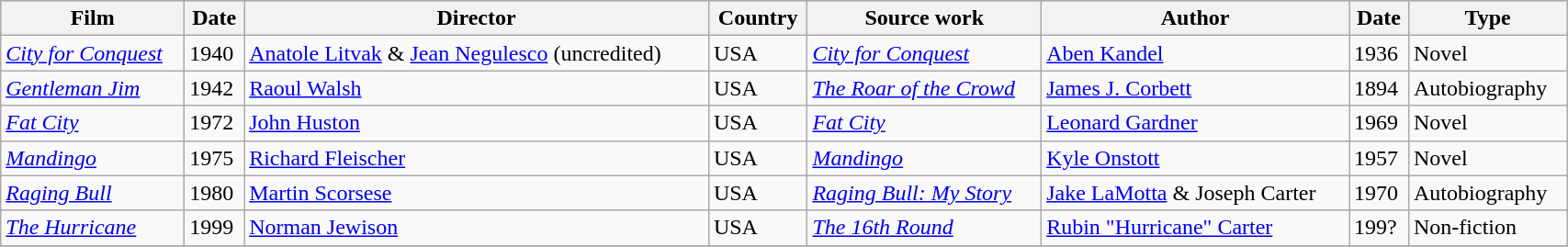<table class="wikitable" style=width:90%>
<tr style="background:#CCCCCC;">
<th>Film</th>
<th>Date</th>
<th>Director</th>
<th>Country</th>
<th>Source work</th>
<th>Author</th>
<th>Date</th>
<th>Type</th>
</tr>
<tr>
<td><em><a href='#'>City for Conquest</a></em></td>
<td>1940</td>
<td><a href='#'>Anatole Litvak</a> & <a href='#'>Jean Negulesco</a> (uncredited)</td>
<td>USA</td>
<td><em><a href='#'>City for Conquest</a></em></td>
<td><a href='#'>Aben Kandel</a></td>
<td>1936</td>
<td>Novel</td>
</tr>
<tr>
<td><em><a href='#'>Gentleman Jim</a></em></td>
<td>1942</td>
<td><a href='#'>Raoul Walsh</a></td>
<td>USA</td>
<td><em><a href='#'>The Roar of the Crowd</a></em></td>
<td><a href='#'>James J. Corbett</a></td>
<td>1894</td>
<td>Autobiography</td>
</tr>
<tr>
<td><em><a href='#'>Fat City</a></em></td>
<td>1972</td>
<td><a href='#'>John Huston</a></td>
<td>USA</td>
<td><em><a href='#'>Fat City</a></em></td>
<td><a href='#'>Leonard Gardner</a></td>
<td>1969</td>
<td>Novel</td>
</tr>
<tr>
<td><em><a href='#'>Mandingo</a></em></td>
<td>1975</td>
<td><a href='#'>Richard Fleischer</a></td>
<td>USA</td>
<td><em><a href='#'>Mandingo</a></em></td>
<td><a href='#'>Kyle Onstott</a></td>
<td>1957</td>
<td>Novel</td>
</tr>
<tr>
<td><em><a href='#'>Raging Bull</a></em></td>
<td>1980</td>
<td><a href='#'>Martin Scorsese</a></td>
<td>USA</td>
<td><em><a href='#'>Raging Bull: My Story</a></em></td>
<td><a href='#'>Jake LaMotta</a> & Joseph Carter</td>
<td>1970</td>
<td>Autobiography</td>
</tr>
<tr>
<td><em><a href='#'>The Hurricane</a></em></td>
<td>1999</td>
<td><a href='#'>Norman Jewison</a></td>
<td>USA</td>
<td><em><a href='#'>The 16th Round</a></em></td>
<td><a href='#'>Rubin "Hurricane" Carter</a></td>
<td>199?</td>
<td>Non-fiction</td>
</tr>
<tr>
</tr>
</table>
